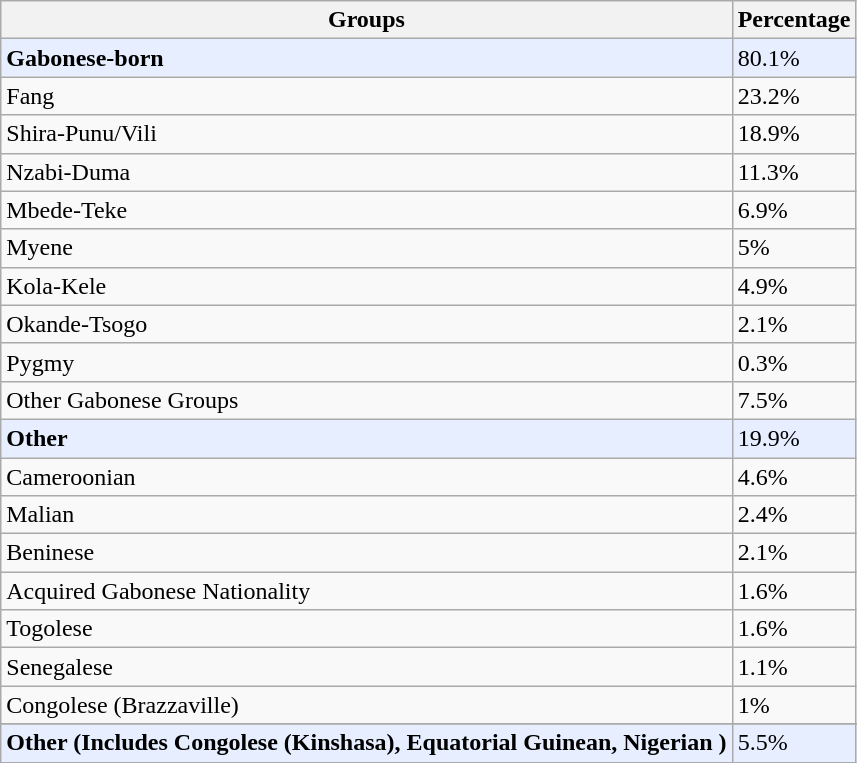<table class="wikitable">
<tr>
<th>Groups</th>
<th>Percentage</th>
</tr>
<tr bgcolor="#E6EEFF">
<td><strong>Gabonese-born</strong></td>
<td>80.1%</td>
</tr>
<tr>
<td>Fang</td>
<td>23.2%</td>
</tr>
<tr>
<td>Shira-Punu/Vili</td>
<td>18.9%</td>
</tr>
<tr>
<td>Nzabi-Duma</td>
<td>11.3%</td>
</tr>
<tr>
<td>Mbede-Teke</td>
<td>6.9%</td>
</tr>
<tr>
<td>Myene</td>
<td>5%</td>
</tr>
<tr>
<td>Kola-Kele</td>
<td>4.9%</td>
</tr>
<tr>
<td>Okande-Tsogo</td>
<td>2.1%</td>
</tr>
<tr>
<td>Pygmy</td>
<td>0.3%</td>
</tr>
<tr>
<td>Other Gabonese Groups</td>
<td>7.5%</td>
</tr>
<tr bgcolor="#E6EEFF">
<td><strong>Other</strong></td>
<td>19.9%</td>
</tr>
<tr>
<td>Cameroonian</td>
<td>4.6%</td>
</tr>
<tr>
<td>Malian</td>
<td>2.4%</td>
</tr>
<tr>
<td>Beninese</td>
<td>2.1%</td>
</tr>
<tr>
<td>Acquired Gabonese Nationality</td>
<td>1.6%</td>
</tr>
<tr>
<td>Togolese</td>
<td>1.6%</td>
</tr>
<tr>
<td>Senegalese</td>
<td>1.1%</td>
</tr>
<tr>
<td>Congolese (Brazzaville)</td>
<td>1%</td>
</tr>
<tr>
</tr>
<tr bgcolor="#E6EEFF">
<td><strong>Other (Includes Congolese (Kinshasa), Equatorial Guinean, Nigerian )</strong></td>
<td>5.5%</td>
</tr>
</table>
